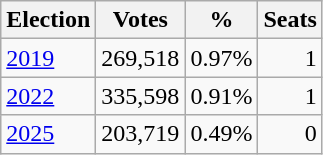<table class="wikitable" style="text-align:right">
<tr>
<th>Election</th>
<th>Votes</th>
<th>%</th>
<th>Seats</th>
</tr>
<tr>
<td align="left"><a href='#'>2019</a></td>
<td>269,518</td>
<td>0.97%</td>
<td>1</td>
</tr>
<tr>
<td align="left"><a href='#'>2022</a></td>
<td>335,598</td>
<td>0.91%</td>
<td>1</td>
</tr>
<tr>
<td align="left"><a href='#'>2025</a></td>
<td>203,719</td>
<td>0.49%</td>
<td>0</td>
</tr>
</table>
